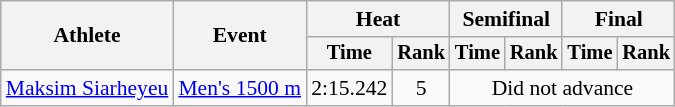<table class="wikitable" style="font-size:90%">
<tr>
<th rowspan=2>Athlete</th>
<th rowspan=2>Event</th>
<th colspan=2>Heat</th>
<th colspan=2>Semifinal</th>
<th colspan=2>Final</th>
</tr>
<tr style="font-size:95%">
<th>Time</th>
<th>Rank</th>
<th>Time</th>
<th>Rank</th>
<th>Time</th>
<th>Rank</th>
</tr>
<tr align=center>
<td align=left><a href='#'>Maksim Siarheyeu</a></td>
<td align=left><a href='#'>Men's 1500 m</a></td>
<td>2:15.242</td>
<td>5</td>
<td colspan=4>Did not advance</td>
</tr>
</table>
